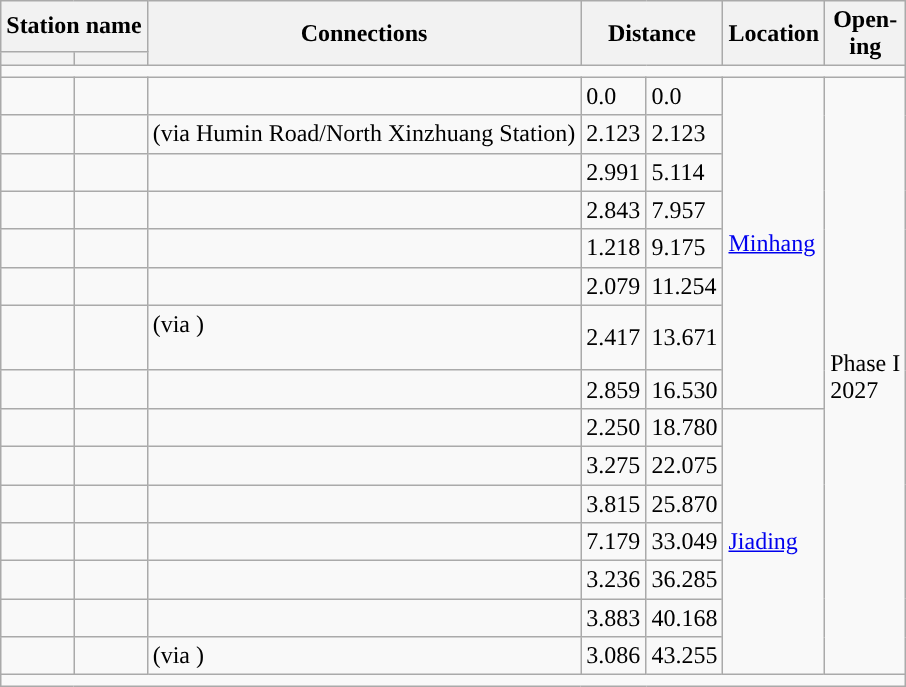<table class="wikitable">
<tr>
<th colspan="2">Station name</th>
<th rowspan="2">Connections</th>
<th colspan="2" rowspan="2">Distance<br></th>
<th rowspan="2">Location</th>
<th rowspan="2">Open-<br>ing</th>
</tr>
<tr>
<th></th>
<th></th>
</tr>
<tr style="background:#">
<td colspan = "7"></td>
</tr>
<tr>
<td></td>
<td></td>
<td></td>
<td>0.0</td>
<td>0.0</td>
<td rowspan="8"><a href='#'>Minhang</a></td>
<td rowspan="15">Phase I<br> 2027</td>
</tr>
<tr>
<td></td>
<td></td>
<td> (via Humin Road/North Xinzhuang Station)</td>
<td>2.123</td>
<td>2.123</td>
</tr>
<tr>
<td></td>
<td></td>
<td></td>
<td>2.991</td>
<td>5.114</td>
</tr>
<tr>
<td></td>
<td></td>
<td></td>
<td>2.843</td>
<td>7.957</td>
</tr>
<tr>
<td></td>
<td></td>
<td></td>
<td>1.218</td>
<td>9.175</td>
</tr>
<tr>
<td></td>
<td></td>
<td></td>
<td>2.079</td>
<td>11.254</td>
</tr>
<tr>
<td></td>
<td></td>
<td> (via )<br> <br></td>
<td>2.417</td>
<td>13.671</td>
</tr>
<tr>
<td></td>
<td></td>
<td></td>
<td>2.859</td>
<td>16.530</td>
</tr>
<tr>
<td></td>
<td></td>
<td></td>
<td>2.250</td>
<td>18.780</td>
<td rowspan="7"><a href='#'>Jiading</a></td>
</tr>
<tr>
<td></td>
<td></td>
<td></td>
<td>3.275</td>
<td>22.075</td>
</tr>
<tr>
<td></td>
<td></td>
<td></td>
<td>3.815</td>
<td>25.870</td>
</tr>
<tr>
<td></td>
<td></td>
<td></td>
<td>7.179</td>
<td>33.049</td>
</tr>
<tr>
<td></td>
<td></td>
<td></td>
<td>3.236</td>
<td>36.285</td>
</tr>
<tr>
<td></td>
<td></td>
<td></td>
<td>3.883</td>
<td>40.168</td>
</tr>
<tr>
<td></td>
<td></td>
<td> (via )</td>
<td>3.086</td>
<td>43.255</td>
</tr>
<tr style="background:#">
<td colspan = "7"></td>
</tr>
</table>
